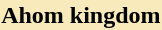<table class="toccolours" style="float:right; margin:0 0 1em 1em;">
<tr>
<th style="background:#f8eaba; text-align:center;">Ahom kingdom</th>
</tr>
<tr>
<td><br></td>
</tr>
<tr>
</tr>
</table>
